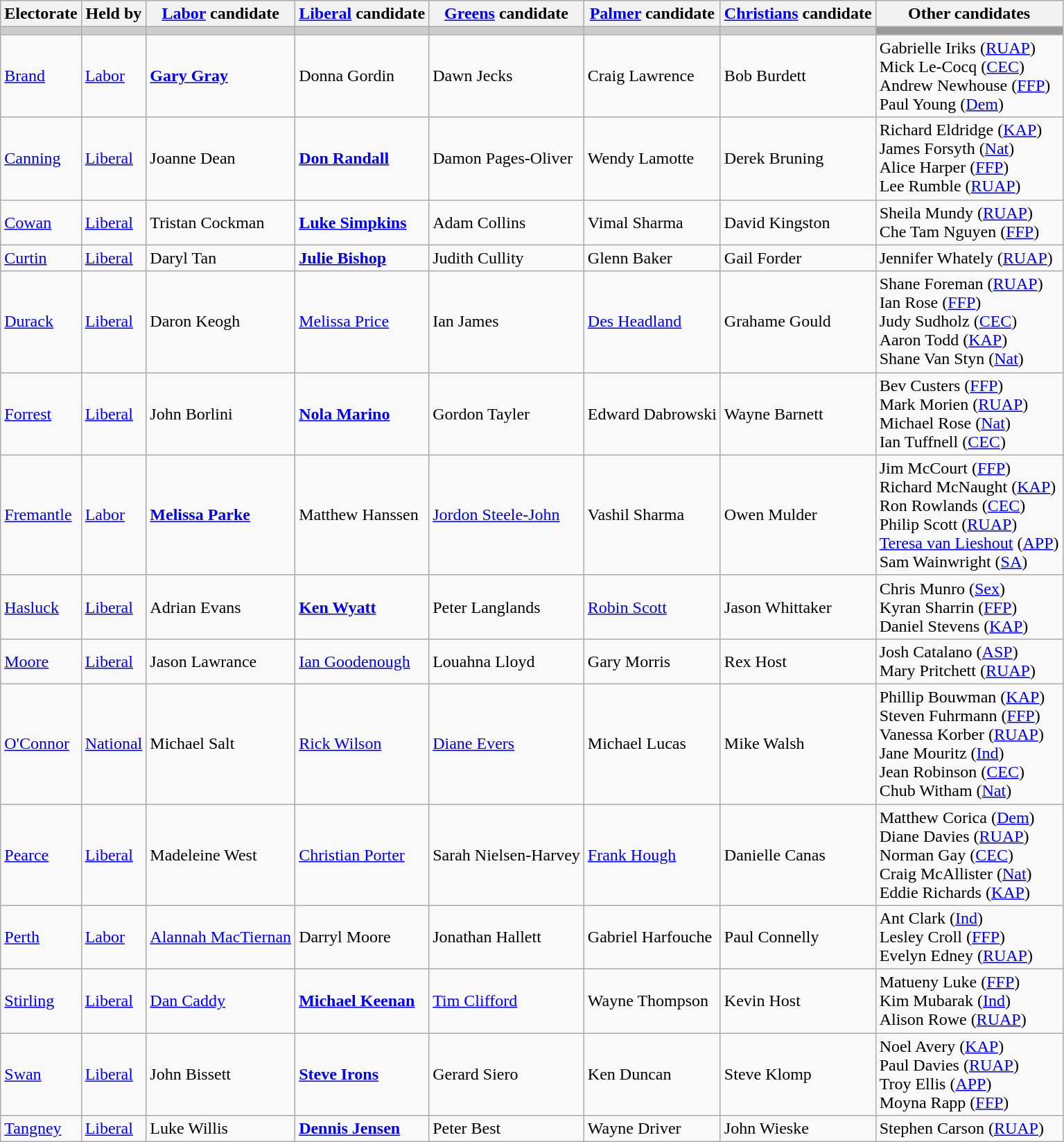<table class="wikitable">
<tr>
<th>Electorate</th>
<th>Held by</th>
<th><a href='#'>Labor</a> candidate</th>
<th><a href='#'>Liberal</a> candidate</th>
<th><a href='#'>Greens</a> candidate</th>
<th><a href='#'>Palmer</a> candidate</th>
<th><a href='#'>Christians</a> candidate</th>
<th>Other candidates</th>
</tr>
<tr style="background:#ccc;">
<td></td>
<td></td>
<td></td>
<td></td>
<td></td>
<td></td>
<td></td>
<td style="background:#999;"></td>
</tr>
<tr>
<td><a href='#'>Brand</a></td>
<td><a href='#'>Labor</a></td>
<td><strong><a href='#'>Gary Gray</a></strong></td>
<td>Donna Gordin</td>
<td>Dawn Jecks</td>
<td>Craig Lawrence</td>
<td>Bob Burdett</td>
<td>Gabrielle Iriks (<a href='#'>RUAP</a>) <br> Mick Le-Cocq (<a href='#'>CEC</a>) <br> Andrew Newhouse (<a href='#'>FFP</a>) <br> Paul Young (<a href='#'>Dem</a>)</td>
</tr>
<tr>
<td><a href='#'>Canning</a></td>
<td><a href='#'>Liberal</a></td>
<td>Joanne Dean</td>
<td><strong><a href='#'>Don Randall</a></strong></td>
<td>Damon Pages-Oliver</td>
<td>Wendy Lamotte</td>
<td>Derek Bruning</td>
<td>Richard Eldridge (<a href='#'>KAP</a>) <br> James Forsyth (<a href='#'>Nat</a>) <br> Alice Harper (<a href='#'>FFP</a>) <br> Lee Rumble (<a href='#'>RUAP</a>)</td>
</tr>
<tr>
<td><a href='#'>Cowan</a></td>
<td><a href='#'>Liberal</a></td>
<td>Tristan Cockman</td>
<td><strong><a href='#'>Luke Simpkins</a></strong></td>
<td>Adam Collins</td>
<td>Vimal Sharma</td>
<td>David Kingston</td>
<td>Sheila Mundy (<a href='#'>RUAP</a>) <br> Che Tam Nguyen (<a href='#'>FFP</a>)</td>
</tr>
<tr>
<td><a href='#'>Curtin</a></td>
<td><a href='#'>Liberal</a></td>
<td>Daryl Tan</td>
<td><strong><a href='#'>Julie Bishop</a></strong></td>
<td>Judith Cullity</td>
<td>Glenn Baker</td>
<td>Gail Forder</td>
<td>Jennifer Whately (<a href='#'>RUAP</a>)</td>
</tr>
<tr>
<td><a href='#'>Durack</a></td>
<td><a href='#'>Liberal</a></td>
<td>Daron Keogh</td>
<td><a href='#'>Melissa Price</a></td>
<td>Ian James</td>
<td><a href='#'>Des Headland</a></td>
<td>Grahame Gould</td>
<td>Shane Foreman (<a href='#'>RUAP</a>) <br> Ian Rose (<a href='#'>FFP</a>) <br> Judy Sudholz (<a href='#'>CEC</a>) <br> Aaron Todd (<a href='#'>KAP</a>) <br> Shane Van Styn (<a href='#'>Nat</a>)</td>
</tr>
<tr>
<td><a href='#'>Forrest</a></td>
<td><a href='#'>Liberal</a></td>
<td>John Borlini</td>
<td><strong><a href='#'>Nola Marino</a></strong></td>
<td>Gordon Tayler</td>
<td>Edward Dabrowski</td>
<td>Wayne Barnett</td>
<td>Bev Custers (<a href='#'>FFP</a>) <br> Mark Morien (<a href='#'>RUAP</a>) <br> Michael Rose (<a href='#'>Nat</a>) <br> Ian Tuffnell (<a href='#'>CEC</a>)</td>
</tr>
<tr>
<td><a href='#'>Fremantle</a></td>
<td><a href='#'>Labor</a></td>
<td><strong><a href='#'>Melissa Parke</a></strong></td>
<td>Matthew Hanssen</td>
<td><a href='#'>Jordon Steele-John</a></td>
<td>Vashil Sharma</td>
<td>Owen Mulder</td>
<td>Jim McCourt (<a href='#'>FFP</a>) <br> Richard McNaught (<a href='#'>KAP</a>) <br> Ron Rowlands (<a href='#'>CEC</a>) <br> Philip Scott (<a href='#'>RUAP</a>) <br> <a href='#'>Teresa van Lieshout</a> (<a href='#'>APP</a>) <br> Sam Wainwright (<a href='#'>SA</a>)</td>
</tr>
<tr>
<td><a href='#'>Hasluck</a></td>
<td><a href='#'>Liberal</a></td>
<td>Adrian Evans</td>
<td><strong><a href='#'>Ken Wyatt</a></strong></td>
<td>Peter Langlands</td>
<td><a href='#'>Robin Scott</a></td>
<td>Jason Whittaker</td>
<td>Chris Munro (<a href='#'>Sex</a>) <br> Kyran Sharrin (<a href='#'>FFP</a>) <br> Daniel Stevens (<a href='#'>KAP</a>)</td>
</tr>
<tr>
<td><a href='#'>Moore</a></td>
<td><a href='#'>Liberal</a></td>
<td>Jason Lawrance</td>
<td><a href='#'>Ian Goodenough</a></td>
<td>Louahna Lloyd</td>
<td>Gary Morris</td>
<td>Rex Host</td>
<td>Josh Catalano (<a href='#'>ASP</a>) <br> Mary Pritchett (<a href='#'>RUAP</a>)</td>
</tr>
<tr>
<td><a href='#'>O'Connor</a></td>
<td><a href='#'>National</a></td>
<td>Michael Salt</td>
<td><a href='#'>Rick Wilson</a></td>
<td><a href='#'>Diane Evers</a></td>
<td>Michael Lucas</td>
<td>Mike Walsh</td>
<td>Phillip Bouwman (<a href='#'>KAP</a>) <br> Steven Fuhrmann (<a href='#'>FFP</a>) <br> Vanessa Korber (<a href='#'>RUAP</a>) <br> Jane Mouritz (<a href='#'>Ind</a>) <br> Jean Robinson (<a href='#'>CEC</a>) <br> Chub Witham (<a href='#'>Nat</a>)</td>
</tr>
<tr>
<td><a href='#'>Pearce</a></td>
<td><a href='#'>Liberal</a></td>
<td>Madeleine West</td>
<td><a href='#'>Christian Porter</a></td>
<td>Sarah Nielsen-Harvey</td>
<td><a href='#'>Frank Hough</a></td>
<td>Danielle Canas</td>
<td>Matthew Corica (<a href='#'>Dem</a>) <br> Diane Davies (<a href='#'>RUAP</a>) <br> Norman Gay (<a href='#'>CEC</a>) <br> Craig McAllister (<a href='#'>Nat</a>) <br> Eddie Richards (<a href='#'>KAP</a>)</td>
</tr>
<tr>
<td><a href='#'>Perth</a></td>
<td><a href='#'>Labor</a></td>
<td><a href='#'>Alannah MacTiernan</a></td>
<td>Darryl Moore</td>
<td>Jonathan Hallett</td>
<td>Gabriel Harfouche</td>
<td>Paul Connelly</td>
<td>Ant Clark (<a href='#'>Ind</a>) <br> Lesley Croll (<a href='#'>FFP</a>) <br> Evelyn Edney (<a href='#'>RUAP</a>)</td>
</tr>
<tr>
<td><a href='#'>Stirling</a></td>
<td><a href='#'>Liberal</a></td>
<td><a href='#'>Dan Caddy</a></td>
<td><strong><a href='#'>Michael Keenan</a></strong></td>
<td><a href='#'>Tim Clifford</a></td>
<td>Wayne Thompson</td>
<td>Kevin Host</td>
<td>Matueny Luke (<a href='#'>FFP</a>) <br> Kim Mubarak (<a href='#'>Ind</a>) <br> Alison Rowe (<a href='#'>RUAP</a>)</td>
</tr>
<tr>
<td><a href='#'>Swan</a></td>
<td><a href='#'>Liberal</a></td>
<td>John Bissett</td>
<td><strong><a href='#'>Steve Irons</a></strong></td>
<td>Gerard Siero</td>
<td>Ken Duncan</td>
<td>Steve Klomp</td>
<td>Noel Avery (<a href='#'>KAP</a>) <br> Paul Davies (<a href='#'>RUAP</a>) <br> Troy Ellis (<a href='#'>APP</a>) <br> Moyna Rapp (<a href='#'>FFP</a>)</td>
</tr>
<tr>
<td><a href='#'>Tangney</a></td>
<td><a href='#'>Liberal</a></td>
<td>Luke Willis</td>
<td><strong><a href='#'>Dennis Jensen</a></strong></td>
<td>Peter Best</td>
<td>Wayne Driver</td>
<td>John Wieske</td>
<td>Stephen Carson (<a href='#'>RUAP</a>)</td>
</tr>
</table>
